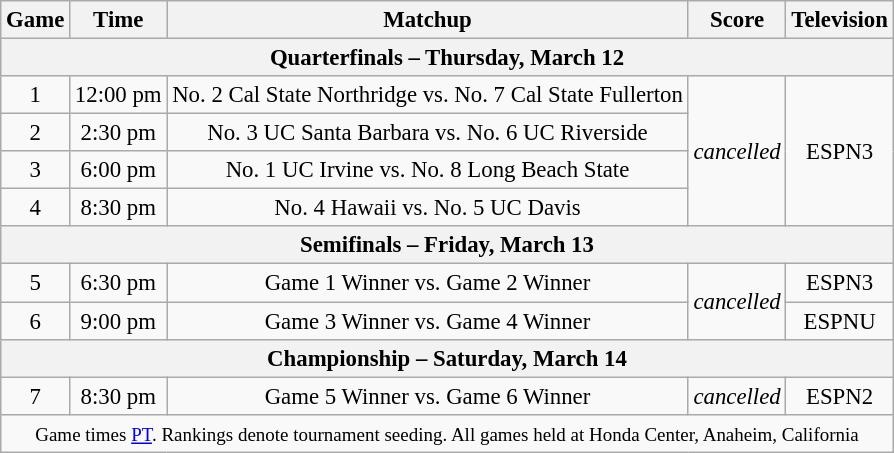<table class="wikitable" style="font-size: 95%;text-align:center">
<tr>
<th>Game</th>
<th>Time</th>
<th>Matchup</th>
<th>Score</th>
<th>Television</th>
</tr>
<tr>
<th colspan=5>Quarterfinals – Thursday, March 12</th>
</tr>
<tr>
<td>1</td>
<td>12:00 pm</td>
<td>No. 2 Cal State Northridge vs. No. 7 Cal State Fullerton</td>
<td rowspan="4"><em>cancelled</em></td>
<td rowspan=4>ESPN3</td>
</tr>
<tr>
<td>2</td>
<td>2:30 pm</td>
<td>No. 3 UC Santa Barbara vs. No. 6 UC Riverside</td>
</tr>
<tr>
<td>3</td>
<td>6:00 pm</td>
<td>No. 1 UC Irvine vs. No. 8 Long Beach State</td>
</tr>
<tr>
<td>4</td>
<td>8:30 pm</td>
<td>No. 4 Hawaii vs. No. 5 UC Davis</td>
</tr>
<tr>
<th colspan=5>Semifinals – Friday, March 13</th>
</tr>
<tr>
<td>5</td>
<td>6:30 pm</td>
<td>Game 1 Winner vs. Game 2 Winner</td>
<td rowspan="2"><em>cancelled</em></td>
<td>ESPN3</td>
</tr>
<tr>
<td>6</td>
<td>9:00 pm</td>
<td>Game 3 Winner vs. Game 4 Winner</td>
<td>ESPNU</td>
</tr>
<tr>
<th colspan=5>Championship – Saturday, March 14</th>
</tr>
<tr>
<td>7</td>
<td>8:30 pm</td>
<td>Game 5 Winner vs. Game 6 Winner</td>
<td><em>cancelled</em></td>
<td>ESPN2</td>
</tr>
<tr>
<td colspan=5><small>Game times <a href='#'>PT</a>. Rankings denote tournament seeding. All games held at Honda Center, Anaheim, California</small></td>
</tr>
</table>
